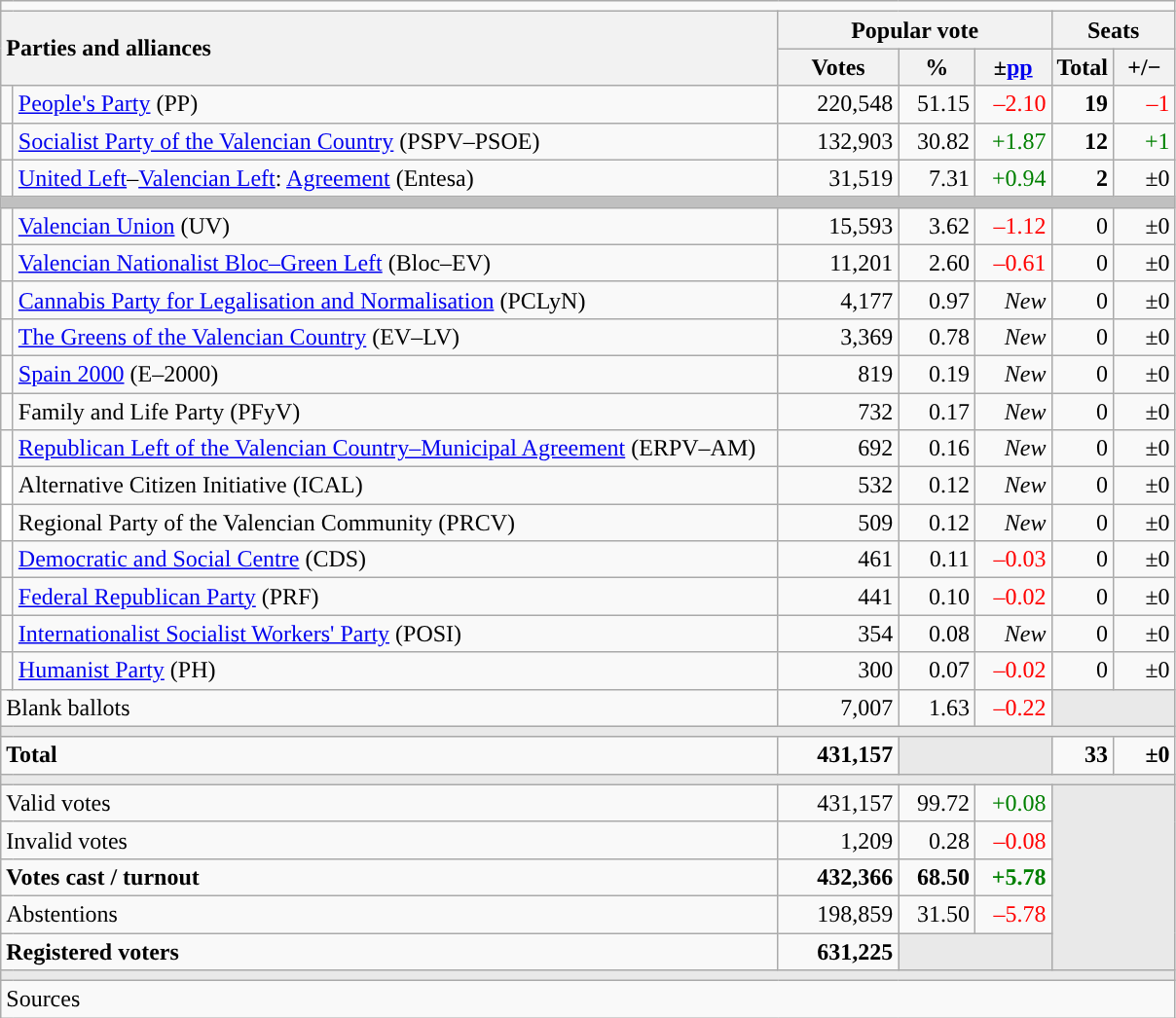<table class="wikitable" style="text-align:right;">
<tr>
<td colspan="7"></td>
</tr>
<tr>
<th style="text-align:left;" rowspan="2" colspan="2" width="525">Parties and alliances</th>
<th colspan="3">Popular vote</th>
<th colspan="2">Seats</th>
</tr>
<tr>
<th width="75">Votes</th>
<th width="45">%</th>
<th width="45">±<a href='#'>pp</a></th>
<th width="35">Total</th>
<th width="35">+/−</th>
</tr>
<tr>
<td width="1" style="color:inherit;background:"></td>
<td align="left"><a href='#'>People's Party</a> (PP)</td>
<td>220,548</td>
<td>51.15</td>
<td style="color:red;">–2.10</td>
<td><strong>19</strong></td>
<td style="color:red;">–1</td>
</tr>
<tr>
<td style="color:inherit;background:"></td>
<td align="left"><a href='#'>Socialist Party of the Valencian Country</a> (PSPV–PSOE)</td>
<td>132,903</td>
<td>30.82</td>
<td style="color:green;">+1.87</td>
<td><strong>12</strong></td>
<td style="color:green;">+1</td>
</tr>
<tr>
<td style="color:inherit;background:"></td>
<td align="left"><a href='#'>United Left</a>–<a href='#'>Valencian Left</a>: <a href='#'>Agreement</a> (Entesa)</td>
<td>31,519</td>
<td>7.31</td>
<td style="color:green;">+0.94</td>
<td><strong>2</strong></td>
<td>±0</td>
</tr>
<tr>
<td colspan="7" bgcolor="#C0C0C0"></td>
</tr>
<tr>
<td style="color:inherit;background:"></td>
<td align="left"><a href='#'>Valencian Union</a> (UV)</td>
<td>15,593</td>
<td>3.62</td>
<td style="color:red;">–1.12</td>
<td>0</td>
<td>±0</td>
</tr>
<tr>
<td style="color:inherit;background:"></td>
<td align="left"><a href='#'>Valencian Nationalist Bloc–Green Left</a> (Bloc–EV)</td>
<td>11,201</td>
<td>2.60</td>
<td style="color:red;">–0.61</td>
<td>0</td>
<td>±0</td>
</tr>
<tr>
<td style="color:inherit;background:"></td>
<td align="left"><a href='#'>Cannabis Party for Legalisation and Normalisation</a> (PCLyN)</td>
<td>4,177</td>
<td>0.97</td>
<td><em>New</em></td>
<td>0</td>
<td>±0</td>
</tr>
<tr>
<td style="color:inherit;background:"></td>
<td align="left"><a href='#'>The Greens of the Valencian Country</a> (EV–LV)</td>
<td>3,369</td>
<td>0.78</td>
<td><em>New</em></td>
<td>0</td>
<td>±0</td>
</tr>
<tr>
<td style="color:inherit;background:"></td>
<td align="left"><a href='#'>Spain 2000</a> (E–2000)</td>
<td>819</td>
<td>0.19</td>
<td><em>New</em></td>
<td>0</td>
<td>±0</td>
</tr>
<tr>
<td style="color:inherit;background:"></td>
<td align="left">Family and Life Party (PFyV)</td>
<td>732</td>
<td>0.17</td>
<td><em>New</em></td>
<td>0</td>
<td>±0</td>
</tr>
<tr>
<td style="color:inherit;background:"></td>
<td align="left"><a href='#'>Republican Left of the Valencian Country–Municipal Agreement</a> (ERPV–AM)</td>
<td>692</td>
<td>0.16</td>
<td><em>New</em></td>
<td>0</td>
<td>±0</td>
</tr>
<tr>
<td bgcolor="white"></td>
<td align="left">Alternative Citizen Initiative (ICAL)</td>
<td>532</td>
<td>0.12</td>
<td><em>New</em></td>
<td>0</td>
<td>±0</td>
</tr>
<tr>
<td bgcolor="white"></td>
<td align="left">Regional Party of the Valencian Community (PRCV)</td>
<td>509</td>
<td>0.12</td>
<td><em>New</em></td>
<td>0</td>
<td>±0</td>
</tr>
<tr>
<td style="color:inherit;background:"></td>
<td align="left"><a href='#'>Democratic and Social Centre</a> (CDS)</td>
<td>461</td>
<td>0.11</td>
<td style="color:red;">–0.03</td>
<td>0</td>
<td>±0</td>
</tr>
<tr>
<td style="color:inherit;background:"></td>
<td align="left"><a href='#'>Federal Republican Party</a> (PRF)</td>
<td>441</td>
<td>0.10</td>
<td style="color:red;">–0.02</td>
<td>0</td>
<td>±0</td>
</tr>
<tr>
<td style="color:inherit;background:"></td>
<td align="left"><a href='#'>Internationalist Socialist Workers' Party</a> (POSI)</td>
<td>354</td>
<td>0.08</td>
<td><em>New</em></td>
<td>0</td>
<td>±0</td>
</tr>
<tr>
<td style="color:inherit;background:"></td>
<td align="left"><a href='#'>Humanist Party</a> (PH)</td>
<td>300</td>
<td>0.07</td>
<td style="color:red;">–0.02</td>
<td>0</td>
<td>±0</td>
</tr>
<tr>
<td align="left" colspan="2">Blank ballots</td>
<td>7,007</td>
<td>1.63</td>
<td style="color:red;">–0.22</td>
<td bgcolor="#E9E9E9" colspan="2"></td>
</tr>
<tr>
<td colspan="7" bgcolor="#E9E9E9"></td>
</tr>
<tr style="font-weight:bold;">
<td align="left" colspan="2">Total</td>
<td>431,157</td>
<td bgcolor="#E9E9E9" colspan="2"></td>
<td>33</td>
<td>±0</td>
</tr>
<tr>
<td colspan="7" bgcolor="#E9E9E9"></td>
</tr>
<tr>
<td align="left" colspan="2">Valid votes</td>
<td>431,157</td>
<td>99.72</td>
<td style="color:green;">+0.08</td>
<td bgcolor="#E9E9E9" colspan="2" rowspan="5"></td>
</tr>
<tr>
<td align="left" colspan="2">Invalid votes</td>
<td>1,209</td>
<td>0.28</td>
<td style="color:red;">–0.08</td>
</tr>
<tr style="font-weight:bold;">
<td align="left" colspan="2">Votes cast / turnout</td>
<td>432,366</td>
<td>68.50</td>
<td style="color:green;">+5.78</td>
</tr>
<tr>
<td align="left" colspan="2">Abstentions</td>
<td>198,859</td>
<td>31.50</td>
<td style="color:red;">–5.78</td>
</tr>
<tr style="font-weight:bold;">
<td align="left" colspan="2">Registered voters</td>
<td>631,225</td>
<td bgcolor="#E9E9E9" colspan="2"></td>
</tr>
<tr>
<td colspan="7" bgcolor="#E9E9E9"></td>
</tr>
<tr>
<td align="left" colspan="7">Sources</td>
</tr>
</table>
